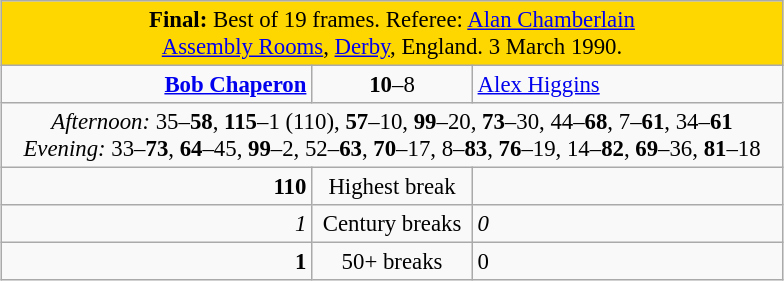<table class="wikitable" style="font-size: 95%; margin: 1em auto 1em auto;">
<tr>
<td colspan="3" align="center" bgcolor="#ffd700"><strong>Final:</strong> Best of 19 frames. Referee: <a href='#'>Alan Chamberlain</a> <br><a href='#'>Assembly Rooms</a>, <a href='#'>Derby</a>, England. 3 March 1990.</td>
</tr>
<tr>
<td width="200" align="right"><strong><a href='#'>Bob Chaperon</a></strong> <br></td>
<td width="100" align="center"><strong>10</strong>–8</td>
<td width="200"><a href='#'>Alex Higgins</a> <br></td>
</tr>
<tr>
<td colspan="3" align="center" style="font-size: 100%"><em>Afternoon:</em> 35–<strong>58</strong>, <strong>115</strong>–1 (110), <strong>57</strong>–10, <strong>99</strong>–20, <strong>73</strong>–30, 44–<strong>68</strong>, 7–<strong>61</strong>, 34–<strong>61</strong> <br><em>Evening:</em> 33–<strong>73</strong>, <strong>64</strong>–45, <strong>99</strong>–2, 52–<strong>63</strong>, <strong>70</strong>–17, 8–<strong>83</strong>, <strong>76</strong>–19, 14–<strong>82</strong>, <strong>69</strong>–36, <strong>81</strong>–18</td>
</tr>
<tr>
<td align="right"><strong>110</strong></td>
<td align="center">Highest break</td>
<td align="left"></td>
</tr>
<tr>
<td align="right"><em>1</em></td>
<td align="center">Century breaks</td>
<td align="left"><em>0</em></td>
</tr>
<tr>
<td align="right"><strong>1</strong></td>
<td align="center">50+ breaks</td>
<td align="left">0</td>
</tr>
</table>
